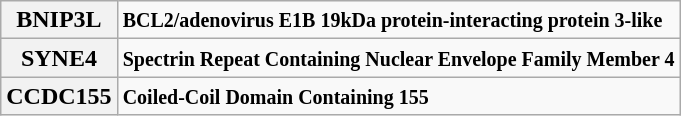<table class="wikitable">
<tr>
<th>BNIP3L</th>
<td><strong><small>BCL2/adenovirus E1B 19kDa protein-interacting protein 3-like</small></strong></td>
</tr>
<tr>
<th><strong>SYNE4</strong></th>
<td><strong><small>Spectrin Repeat Containing Nuclear Envelope Family Member 4</small></strong></td>
</tr>
<tr>
<th><strong>CCDC155</strong></th>
<td><strong><small>Coiled-Coil Domain Containing 155</small></strong></td>
</tr>
</table>
